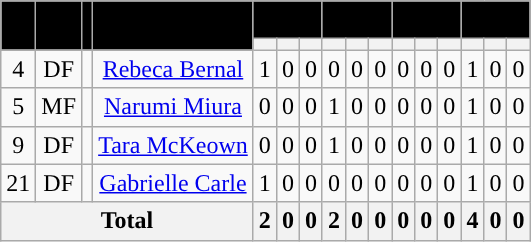<table class="wikitable sortable" style="text-align:center;">
<tr>
<th rowspan="2" style="background:#000000; "></th>
<th rowspan="2" style="background:#000000; "></th>
<th rowspan="2" style="background:#000000; "></th>
<th rowspan="2" style="background:#000000; ">Name</th>
<th colspan="3" style="background:#000000; "></th>
<th colspan="3" style="background:#000000; "></th>
<th colspan="3" style="background:#000000; "></th>
<th colspan="3" style="background:#000000; ">Total</th>
</tr>
<tr>
<th></th>
<th></th>
<th></th>
<th></th>
<th></th>
<th></th>
<th></th>
<th></th>
<th></th>
<th></th>
<th></th>
<th></th>
</tr>
<tr>
<td>4</td>
<td>DF</td>
<td></td>
<td><a href='#'>Rebeca Bernal</a></td>
<td>1</td>
<td>0</td>
<td>0</td>
<td>0</td>
<td>0</td>
<td>0</td>
<td>0</td>
<td>0</td>
<td>0</td>
<td>1</td>
<td>0</td>
<td>0</td>
</tr>
<tr>
<td>5</td>
<td>MF</td>
<td></td>
<td><a href='#'>Narumi Miura</a></td>
<td>0</td>
<td>0</td>
<td>0</td>
<td>1</td>
<td>0</td>
<td>0</td>
<td>0</td>
<td>0</td>
<td>0</td>
<td>1</td>
<td>0</td>
<td>0</td>
</tr>
<tr>
<td>9</td>
<td>DF</td>
<td></td>
<td><a href='#'>Tara McKeown</a></td>
<td>0</td>
<td>0</td>
<td>0</td>
<td>1</td>
<td>0</td>
<td>0</td>
<td>0</td>
<td>0</td>
<td>0</td>
<td>1</td>
<td>0</td>
<td>0</td>
</tr>
<tr>
<td>21</td>
<td>DF</td>
<td></td>
<td><a href='#'>Gabrielle Carle</a></td>
<td>1</td>
<td>0</td>
<td>0</td>
<td>0</td>
<td>0</td>
<td>0</td>
<td>0</td>
<td>0</td>
<td>0</td>
<td>1</td>
<td>0</td>
<td>0</td>
</tr>
<tr>
<th colspan="4">Total</th>
<th>2</th>
<th>0</th>
<th>0</th>
<th>2</th>
<th>0</th>
<th>0</th>
<th>0</th>
<th>0</th>
<th>0</th>
<th>4</th>
<th>0</th>
<th>0</th>
</tr>
</table>
